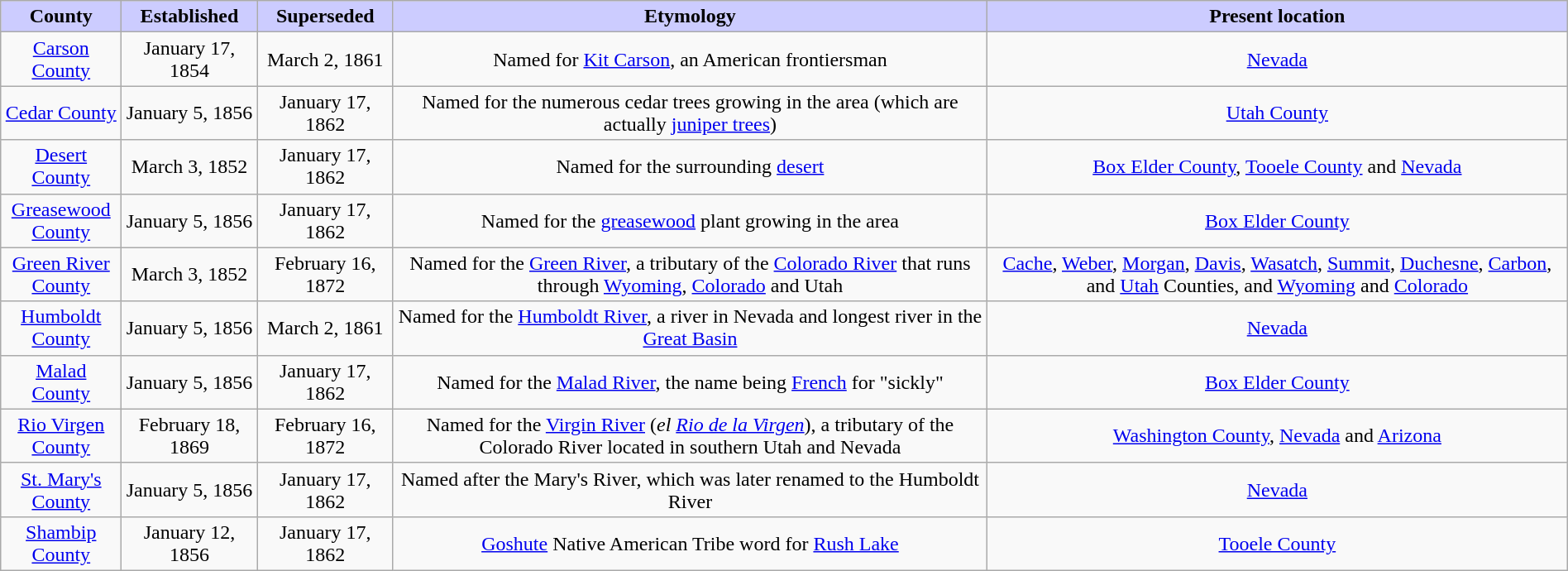<table class="wikitable sortable" style="margin:auto; text-align: center;">
<tr>
<th style="background: #ccf; width:90px;">County</th>
<th style="background: #ccf;">Established</th>
<th style="background: #ccf;">Superseded</th>
<th class="unsortable" style="background: #ccf;">Etymology</th>
<th style="background: #ccf;">Present location</th>
</tr>
<tr>
<td><a href='#'>Carson County</a></td>
<td>January 17, 1854</td>
<td>March 2, 1861</td>
<td>Named for <a href='#'>Kit Carson</a>, an American frontiersman</td>
<td><a href='#'>Nevada</a></td>
</tr>
<tr>
<td><a href='#'>Cedar County</a></td>
<td>January 5, 1856</td>
<td>January 17, 1862</td>
<td>Named for the numerous cedar trees growing in the area (which are actually <a href='#'>juniper trees</a>)</td>
<td><a href='#'>Utah County</a></td>
</tr>
<tr>
<td><a href='#'>Desert County</a></td>
<td>March 3, 1852</td>
<td>January 17, 1862</td>
<td>Named for the surrounding <a href='#'>desert</a></td>
<td><a href='#'>Box Elder County</a>, <a href='#'>Tooele County</a> and <a href='#'>Nevada</a></td>
</tr>
<tr>
<td><a href='#'>Greasewood County</a></td>
<td>January 5, 1856</td>
<td>January 17, 1862</td>
<td>Named for the <a href='#'>greasewood</a> plant growing in the area</td>
<td><a href='#'>Box Elder County</a></td>
</tr>
<tr>
<td><a href='#'>Green River County</a></td>
<td>March 3, 1852</td>
<td>February 16, 1872</td>
<td>Named for the <a href='#'>Green River</a>, a  tributary of the <a href='#'>Colorado River</a> that runs through <a href='#'>Wyoming</a>, <a href='#'>Colorado</a> and Utah</td>
<td><a href='#'>Cache</a>, <a href='#'>Weber</a>, <a href='#'>Morgan</a>, <a href='#'>Davis</a>, <a href='#'>Wasatch</a>, <a href='#'>Summit</a>, <a href='#'>Duchesne</a>, <a href='#'>Carbon</a>, and <a href='#'>Utah</a> Counties, and <a href='#'>Wyoming</a> and <a href='#'>Colorado</a></td>
</tr>
<tr>
<td><a href='#'>Humboldt County</a></td>
<td>January 5, 1856</td>
<td>March 2, 1861</td>
<td>Named for the <a href='#'>Humboldt River</a>, a  river in Nevada and longest river in the <a href='#'>Great Basin</a></td>
<td><a href='#'>Nevada</a></td>
</tr>
<tr>
<td><a href='#'>Malad County</a></td>
<td>January 5, 1856</td>
<td>January 17, 1862</td>
<td>Named for the <a href='#'>Malad River</a>, the name being <a href='#'>French</a> for "sickly"</td>
<td><a href='#'>Box Elder County</a></td>
</tr>
<tr>
<td><a href='#'>Rio Virgen County</a></td>
<td>February 18, 1869</td>
<td>February 16, 1872</td>
<td>Named for the <a href='#'>Virgin River</a> (<em>el <a href='#'>Rio de la Virgen</a></em>), a  tributary of the Colorado River located in southern Utah and Nevada</td>
<td><a href='#'>Washington County</a>, <a href='#'>Nevada</a> and <a href='#'>Arizona</a></td>
</tr>
<tr>
<td><a href='#'>St. Mary's County</a></td>
<td>January 5, 1856</td>
<td>January 17, 1862</td>
<td>Named after the Mary's River, which was later renamed to the Humboldt River</td>
<td><a href='#'>Nevada</a></td>
</tr>
<tr>
<td><a href='#'>Shambip County</a></td>
<td>January 12, 1856</td>
<td>January 17, 1862</td>
<td><a href='#'>Goshute</a> Native American Tribe word for <a href='#'>Rush Lake</a></td>
<td><a href='#'>Tooele County</a></td>
</tr>
</table>
